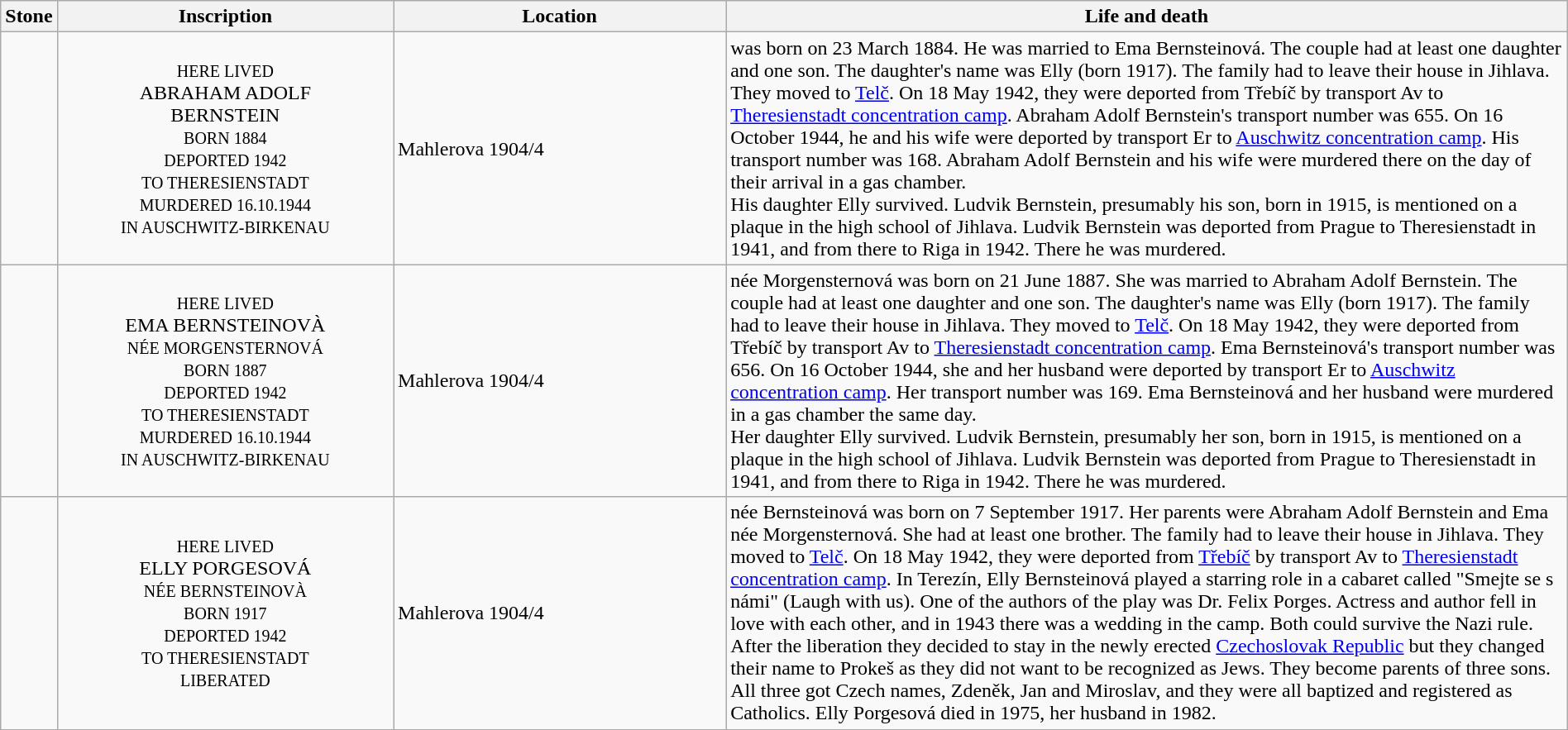<table class="wikitable sortable toptextcells" style="width:100%">
<tr>
<th class="hintergrundfarbe6 unsortable" width="120px">Stone</th>
<th class="hintergrundfarbe6 unsortable" style ="width:22%;">Inscription</th>
<th class="hintergrundfarbe6" data-sort-type="text" style ="width:22%;">Location</th>
<th class="hintergrundfarbe6" style="width:100%;">Life and death</th>
</tr>
<tr>
<td></td>
<td style="text-align:center"><div><small>HERE LIVED</small><br>ABRAHAM ADOLF<br>BERNSTEIN<br><small>BORN 1884<br>DEPORTED 1942<br>TO THERESIENSTADT<br>MURDERED 16.10.1944<br>IN AUSCHWITZ-BIRKENAU</small></div></td>
<td>Mahlerova 1904/4<br> </td>
<td> was born on 23 March 1884. He was married to Ema Bernsteinová. The couple had at least one daughter and one son. The daughter's name was Elly (born 1917). The family had to leave their house in Jihlava. They moved to <a href='#'>Telč</a>. On 18 May 1942, they were deported from Třebíč by transport Av to <a href='#'>Theresienstadt concentration camp</a>. Abraham Adolf Bernstein's transport number was 655. On 16 October 1944, he and his wife were deported by transport Er to <a href='#'>Auschwitz concentration camp</a>. His transport number was 168. Abraham Adolf Bernstein and his wife were murdered there on the day of their arrival in a gas chamber.<br>His daughter Elly survived. Ludvik Bernstein, presumably his son, born in 1915, is mentioned on a plaque in the high school of Jihlava. Ludvik Bernstein was deported from Prague to Theresienstadt in 1941, and from there to Riga in 1942. There he was murdered.</td>
</tr>
<tr>
<td></td>
<td style="text-align:center"><div><small>HERE LIVED</small><br>EMA BERNSTEINOVÀ<br><small>NÉE MORGENSTERNOVÁ<br>BORN 1887<br>DEPORTED 1942<br>TO THERESIENSTADT<br>MURDERED  16.10.1944<br>IN AUSCHWITZ-BIRKENAU</small></div></td>
<td>Mahlerova 1904/4<br> </td>
<td> née Morgensternová was born on 21 June 1887. She was married to Abraham Adolf Bernstein. The couple had at least one daughter and one son. The daughter's name was Elly (born 1917). The family had to leave their house in Jihlava. They moved to <a href='#'>Telč</a>. On 18 May 1942, they were deported from Třebíč by transport Av to <a href='#'>Theresienstadt concentration camp</a>. Ema Bernsteinová's transport number was 656. On 16 October 1944, she and her husband were deported by transport Er to <a href='#'>Auschwitz concentration camp</a>. Her transport number was 169. Ema Bernsteinová and her husband were murdered in a gas chamber the same day.<br>Her daughter Elly survived. Ludvik Bernstein, presumably her son, born in 1915, is mentioned on a plaque in the high school of Jihlava. Ludvik Bernstein was deported from Prague to Theresienstadt in 1941, and from there to Riga in 1942. There he was murdered.</td>
</tr>
<tr>
<td></td>
<td style="text-align:center"><div><small>HERE LIVED</small><br>ELLY PORGESOVÁ<br><small>NÉE BERNSTEINOVÀ<br>BORN 1917<br>DEPORTED 1942<br>TO THERESIENSTADT<br>LIBERATED</small></div></td>
<td>Mahlerova 1904/4<br> </td>
<td> née Bernsteinová was born on 7 September 1917. Her parents were Abraham Adolf Bernstein and Ema née Morgensternová. She had at least one brother. The family had to leave their house in Jihlava. They moved to <a href='#'>Telč</a>. On 18 May 1942, they were deported from <a href='#'>Třebíč</a> by transport Av to <a href='#'>Theresienstadt concentration camp</a>. In Terezín, Elly Bernsteinová played a starring role in a cabaret called "Smejte se s námi" (Laugh with us). One of the authors of the play was Dr. Felix Porges. Actress and author fell in love with each other, and in 1943 there was a wedding in the camp. Both could survive the Nazi rule. After the liberation they decided to stay in the newly erected <a href='#'>Czechoslovak Republic</a> but they changed their name to Prokeš as they did not want to be recognized as Jews. They become parents of three sons. All three got Czech names, Zdeněk, Jan and Miroslav, and they were all baptized and registered as Catholics. Elly Porgesová died in 1975, her husband in 1982.</td>
</tr>
</table>
